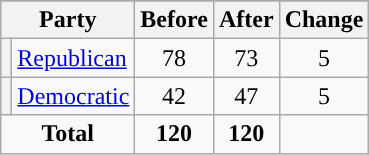<table class="wikitable" style="text-align:center;">
<tr>
</tr>
<tr>
<th colspan=2>Party</th>
<th>Before</th>
<th>After</th>
<th>Change</th>
</tr>
<tr>
<th style="background-color:"></th>
<td style="text-align:left;"><a href='#'>Republican</a></td>
<td>78</td>
<td>73</td>
<td> 5</td>
</tr>
<tr>
<th style="background-color:"></th>
<td style="text-align:left;"><a href='#'>Democratic</a></td>
<td>42</td>
<td>47</td>
<td> 5</td>
</tr>
<tr>
<td colspan=2><strong>Total</strong></td>
<td><strong>120</strong></td>
<td><strong>120</strong></td>
<td></td>
</tr>
</table>
